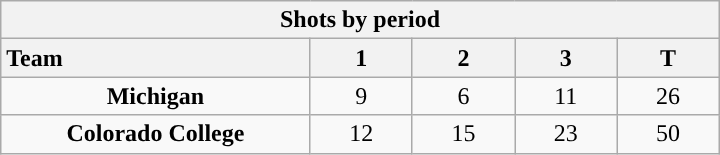<table class="wikitable" style="width:30em; text-align:right;">
<tr>
<th colspan=5>Shots by period</th>
</tr>
<tr>
<th style="width:10em; text-align:left;">Team</th>
<th style="width:3em;">1</th>
<th style="width:3em;">2</th>
<th style="width:3em;">3</th>
<th style="width:3em;">T</th>
</tr>
<tr>
<td align=center><strong>Michigan</strong></td>
<td align=center>9</td>
<td align=center>6</td>
<td align=center>11</td>
<td align=center>26</td>
</tr>
<tr>
<td align=center><strong>Colorado College</strong></td>
<td align=center>12</td>
<td align=center>15</td>
<td align=center>23</td>
<td align=center>50</td>
</tr>
</table>
